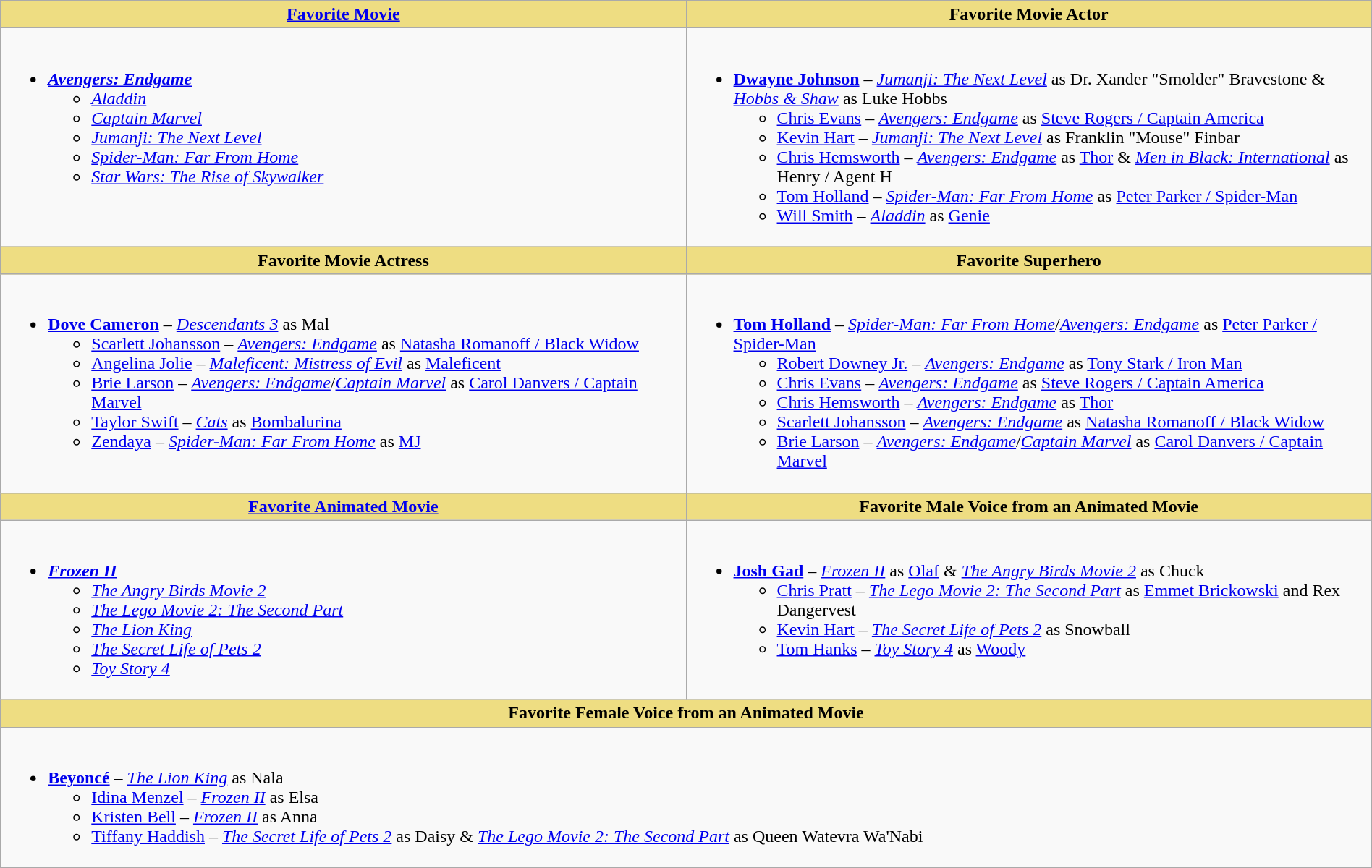<table class="wikitable" style="width:100%;">
<tr>
<th style="background:#EEDD82; width:50%"><a href='#'>Favorite Movie</a></th>
<th style="background:#EEDD82; width:50%">Favorite Movie Actor</th>
</tr>
<tr>
<td valign="top"><br><ul><li><strong><em><a href='#'>Avengers: Endgame</a></em></strong><ul><li><em><a href='#'>Aladdin</a></em></li><li><em><a href='#'>Captain Marvel</a></em></li><li><em><a href='#'>Jumanji: The Next Level</a></em></li><li><em><a href='#'>Spider-Man: Far From Home</a></em></li><li><em><a href='#'>Star Wars: The Rise of Skywalker</a></em></li></ul></li></ul></td>
<td valign="top"><br><ul><li><strong><a href='#'>Dwayne Johnson</a></strong> – <em><a href='#'>Jumanji: The Next Level</a></em> as Dr. Xander "Smolder" Bravestone & <em><a href='#'>Hobbs & Shaw</a></em> as Luke Hobbs<ul><li><a href='#'>Chris Evans</a> – <em><a href='#'>Avengers: Endgame</a></em> as <a href='#'>Steve Rogers / Captain America</a></li><li><a href='#'>Kevin Hart</a> – <em><a href='#'>Jumanji: The Next Level</a></em> as Franklin "Mouse" Finbar</li><li><a href='#'>Chris Hemsworth</a> – <em><a href='#'>Avengers: Endgame</a></em> as <a href='#'>Thor</a> & <em><a href='#'>Men in Black: International</a></em> as Henry / Agent H</li><li><a href='#'>Tom Holland</a> – <em><a href='#'>Spider-Man: Far From Home</a></em> as <a href='#'>Peter Parker / Spider-Man</a></li><li><a href='#'>Will Smith</a> – <em><a href='#'>Aladdin</a></em> as <a href='#'>Genie</a></li></ul></li></ul></td>
</tr>
<tr>
<th style="background:#EEDD82; width:50%">Favorite Movie Actress</th>
<th style="background:#EEDD82; width:50%">Favorite Superhero</th>
</tr>
<tr>
<td valign="top"><br><ul><li><strong><a href='#'>Dove Cameron</a></strong> – <em><a href='#'>Descendants 3</a></em> as Mal<ul><li><a href='#'>Scarlett Johansson</a> – <em><a href='#'>Avengers: Endgame</a></em> as <a href='#'>Natasha Romanoff / Black Widow</a></li><li><a href='#'>Angelina Jolie</a> – <em><a href='#'>Maleficent: Mistress of Evil</a></em> as <a href='#'>Maleficent</a></li><li><a href='#'>Brie Larson</a> – <em><a href='#'>Avengers: Endgame</a></em>/<em><a href='#'>Captain Marvel</a></em> as <a href='#'>Carol Danvers / Captain Marvel</a></li><li><a href='#'>Taylor Swift</a> – <em><a href='#'>Cats</a></em> as <a href='#'>Bombalurina</a></li><li><a href='#'>Zendaya</a> – <em><a href='#'>Spider-Man: Far From Home</a></em> as <a href='#'>MJ</a></li></ul></li></ul></td>
<td valign="top"><br><ul><li><strong><a href='#'>Tom Holland</a></strong> – <em><a href='#'>Spider-Man: Far From Home</a></em>/<em><a href='#'>Avengers: Endgame</a></em> as <a href='#'>Peter Parker / Spider-Man</a><ul><li><a href='#'>Robert Downey Jr.</a> – <em><a href='#'>Avengers: Endgame</a></em> as <a href='#'>Tony Stark / Iron Man</a></li><li><a href='#'>Chris Evans</a> – <em><a href='#'>Avengers: Endgame</a></em> as <a href='#'>Steve Rogers / Captain America</a></li><li><a href='#'>Chris Hemsworth</a> – <em><a href='#'>Avengers: Endgame</a></em> as <a href='#'>Thor</a></li><li><a href='#'>Scarlett Johansson</a> – <em><a href='#'>Avengers: Endgame</a></em> as <a href='#'>Natasha Romanoff / Black Widow</a></li><li><a href='#'>Brie Larson</a> – <em><a href='#'>Avengers: Endgame</a></em>/<em><a href='#'>Captain Marvel</a></em> as <a href='#'>Carol Danvers / Captain Marvel</a></li></ul></li></ul></td>
</tr>
<tr>
<th style="background:#EEDD82; width:50%"><a href='#'>Favorite Animated Movie</a></th>
<th style="background:#EEDD82; width:50%">Favorite Male Voice from an Animated Movie</th>
</tr>
<tr>
<td valign="top"><br><ul><li><strong><em><a href='#'>Frozen II</a></em></strong><ul><li><em><a href='#'>The Angry Birds Movie 2</a></em></li><li><em><a href='#'>The Lego Movie 2: The Second Part</a></em></li><li><em><a href='#'>The Lion King</a></em></li><li><em><a href='#'>The Secret Life of Pets 2</a></em></li><li><em><a href='#'>Toy Story 4</a></em></li></ul></li></ul></td>
<td valign="top"><br><ul><li><strong><a href='#'>Josh Gad</a></strong> – <em><a href='#'>Frozen II</a></em> as <a href='#'>Olaf</a> & <em><a href='#'>The Angry Birds Movie 2</a></em> as Chuck<ul><li><a href='#'>Chris Pratt</a> – <em><a href='#'>The Lego Movie 2: The Second Part</a></em> as <a href='#'>Emmet Brickowski</a> and Rex Dangervest</li><li><a href='#'>Kevin Hart</a> – <em><a href='#'>The Secret Life of Pets 2</a></em> as Snowball</li><li><a href='#'>Tom Hanks</a> – <em><a href='#'>Toy Story 4</a></em> as <a href='#'>Woody</a></li></ul></li></ul></td>
</tr>
<tr>
<th colspan="2" style="background:#EEDD82; width:50%">Favorite Female Voice from an Animated Movie</th>
</tr>
<tr>
<td colspan="2" valign="top"><br><ul><li><strong><a href='#'>Beyoncé</a></strong> – <em><a href='#'>The Lion King</a></em> as Nala<ul><li><a href='#'>Idina Menzel</a> – <em><a href='#'>Frozen II</a></em> as Elsa</li><li><a href='#'>Kristen Bell</a> – <em><a href='#'>Frozen II</a></em> as Anna</li><li><a href='#'>Tiffany Haddish</a> – <em><a href='#'>The Secret Life of Pets 2</a></em> as Daisy & <em><a href='#'>The Lego Movie 2: The Second Part</a></em> as Queen Watevra Wa'Nabi</li></ul></li></ul></td>
</tr>
</table>
